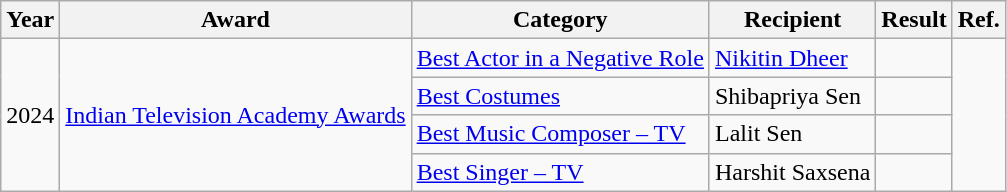<table class="wikitable">
<tr>
<th>Year</th>
<th>Award</th>
<th>Category</th>
<th>Recipient</th>
<th>Result</th>
<th>Ref.</th>
</tr>
<tr>
<td rowspan="4">2024</td>
<td rowspan="4"><a href='#'>Indian Television Academy Awards</a></td>
<td><a href='#'>Best Actor in a Negative Role</a></td>
<td><a href='#'>Nikitin Dheer</a></td>
<td></td>
<td rowspan="4"></td>
</tr>
<tr>
<td><a href='#'>Best Costumes</a></td>
<td>Shibapriya Sen</td>
<td></td>
</tr>
<tr>
<td><a href='#'>Best Music Composer – TV</a></td>
<td>Lalit Sen</td>
<td></td>
</tr>
<tr>
<td><a href='#'>Best Singer – TV</a></td>
<td>Harshit Saxsena</td>
<td></td>
</tr>
</table>
